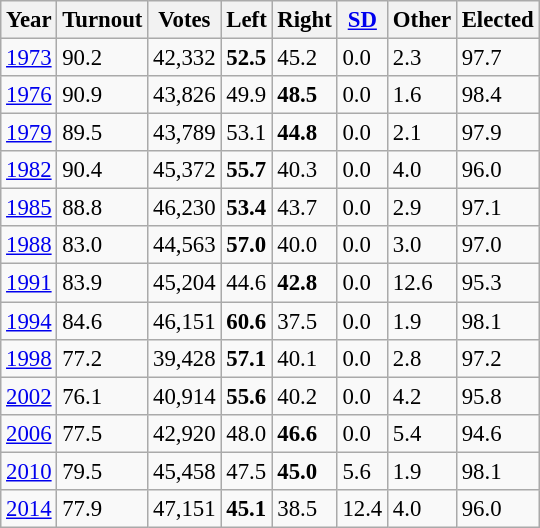<table class="wikitable sortable" style="font-size: 95%;">
<tr>
<th>Year</th>
<th>Turnout</th>
<th>Votes</th>
<th>Left</th>
<th>Right</th>
<th><a href='#'>SD</a></th>
<th>Other</th>
<th>Elected</th>
</tr>
<tr>
<td><a href='#'>1973</a></td>
<td>90.2</td>
<td>42,332</td>
<td><strong>52.5</strong></td>
<td>45.2</td>
<td>0.0</td>
<td>2.3</td>
<td>97.7</td>
</tr>
<tr>
<td><a href='#'>1976</a></td>
<td>90.9</td>
<td>43,826</td>
<td>49.9</td>
<td><strong>48.5</strong></td>
<td>0.0</td>
<td>1.6</td>
<td>98.4</td>
</tr>
<tr>
<td><a href='#'>1979</a></td>
<td>89.5</td>
<td>43,789</td>
<td>53.1</td>
<td><strong>44.8</strong></td>
<td>0.0</td>
<td>2.1</td>
<td>97.9</td>
</tr>
<tr>
<td><a href='#'>1982</a></td>
<td>90.4</td>
<td>45,372</td>
<td><strong>55.7</strong></td>
<td>40.3</td>
<td>0.0</td>
<td>4.0</td>
<td>96.0</td>
</tr>
<tr>
<td><a href='#'>1985</a></td>
<td>88.8</td>
<td>46,230</td>
<td><strong>53.4</strong></td>
<td>43.7</td>
<td>0.0</td>
<td>2.9</td>
<td>97.1</td>
</tr>
<tr>
<td><a href='#'>1988</a></td>
<td>83.0</td>
<td>44,563</td>
<td><strong>57.0</strong></td>
<td>40.0</td>
<td>0.0</td>
<td>3.0</td>
<td>97.0</td>
</tr>
<tr>
<td><a href='#'>1991</a></td>
<td>83.9</td>
<td>45,204</td>
<td>44.6</td>
<td><strong>42.8</strong></td>
<td>0.0</td>
<td>12.6</td>
<td>95.3</td>
</tr>
<tr>
<td><a href='#'>1994</a></td>
<td>84.6</td>
<td>46,151</td>
<td><strong>60.6</strong></td>
<td>37.5</td>
<td>0.0</td>
<td>1.9</td>
<td>98.1</td>
</tr>
<tr>
<td><a href='#'>1998</a></td>
<td>77.2</td>
<td>39,428</td>
<td><strong>57.1</strong></td>
<td>40.1</td>
<td>0.0</td>
<td>2.8</td>
<td>97.2</td>
</tr>
<tr>
<td><a href='#'>2002</a></td>
<td>76.1</td>
<td>40,914</td>
<td><strong>55.6</strong></td>
<td>40.2</td>
<td>0.0</td>
<td>4.2</td>
<td>95.8</td>
</tr>
<tr>
<td><a href='#'>2006</a></td>
<td>77.5</td>
<td>42,920</td>
<td>48.0</td>
<td><strong>46.6</strong></td>
<td>0.0</td>
<td>5.4</td>
<td>94.6</td>
</tr>
<tr>
<td><a href='#'>2010</a></td>
<td>79.5</td>
<td>45,458</td>
<td>47.5</td>
<td><strong>45.0</strong></td>
<td>5.6</td>
<td>1.9</td>
<td>98.1</td>
</tr>
<tr>
<td><a href='#'>2014</a></td>
<td>77.9</td>
<td>47,151</td>
<td><strong>45.1</strong></td>
<td>38.5</td>
<td>12.4</td>
<td>4.0</td>
<td>96.0</td>
</tr>
</table>
